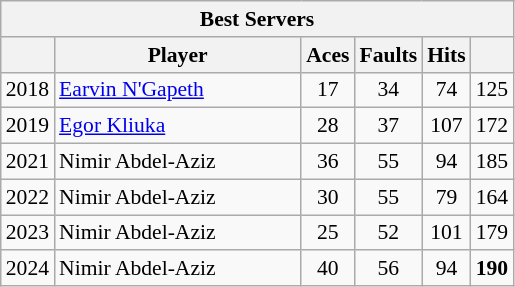<table class="wikitable sortable" style=font-size:90%>
<tr>
<th colspan=7>Best Servers</th>
</tr>
<tr>
<th></th>
<th width=158>Player</th>
<th width=20>Aces</th>
<th width=20>Faults</th>
<th width=20>Hits</th>
<th width=20></th>
</tr>
<tr>
<td>2018</td>
<td> <a href='#'>Earvin N'Gapeth</a></td>
<td align=center>17</td>
<td align=center>34</td>
<td align=center>74</td>
<td align=center>125</td>
</tr>
<tr>
<td>2019</td>
<td> <a href='#'>Egor Kliuka</a></td>
<td align=center>28</td>
<td align=center>37</td>
<td align=center>107</td>
<td align=center>172</td>
</tr>
<tr>
<td>2021</td>
<td> Nimir Abdel-Aziz</td>
<td align=center>36</td>
<td align=center>55</td>
<td align=center>94</td>
<td align=center>185</td>
</tr>
<tr>
<td>2022</td>
<td> Nimir Abdel-Aziz</td>
<td align=center>30</td>
<td align=center>55</td>
<td align=center>79</td>
<td align=center>164</td>
</tr>
<tr>
<td>2023</td>
<td> Nimir Abdel-Aziz</td>
<td align=center>25</td>
<td align=center>52</td>
<td align=center>101</td>
<td align=center>179</td>
</tr>
<tr>
<td>2024</td>
<td> Nimir Abdel-Aziz</td>
<td align=center>40</td>
<td align=center>56</td>
<td align=center>94</td>
<td align=center><strong>190</strong></td>
</tr>
</table>
